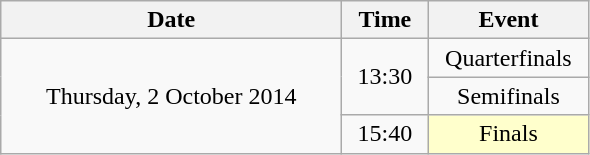<table class = "wikitable" style="text-align:center;">
<tr>
<th width=220>Date</th>
<th width=50>Time</th>
<th width=100>Event</th>
</tr>
<tr>
<td rowspan=3>Thursday, 2 October 2014</td>
<td rowspan=2>13:30</td>
<td>Quarterfinals</td>
</tr>
<tr>
<td>Semifinals</td>
</tr>
<tr>
<td>15:40</td>
<td bgcolor=ffffcc>Finals</td>
</tr>
</table>
